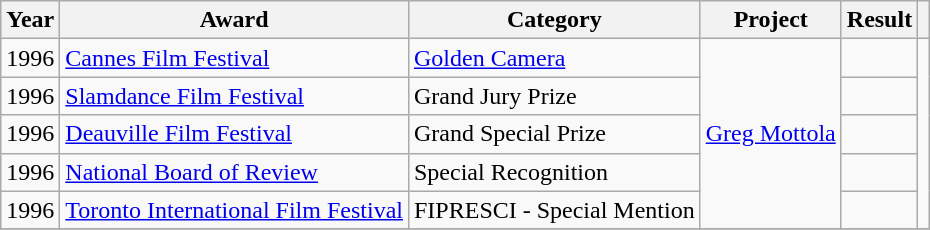<table class="wikitable">
<tr>
<th>Year</th>
<th>Award</th>
<th>Category</th>
<th>Project</th>
<th>Result</th>
<th></th>
</tr>
<tr>
<td>1996</td>
<td><a href='#'>Cannes Film Festival</a></td>
<td><a href='#'>Golden Camera</a></td>
<td rowspan=5><a href='#'>Greg Mottola</a></td>
<td></td>
<td rowspan=5></td>
</tr>
<tr>
<td>1996</td>
<td><a href='#'>Slamdance Film Festival</a></td>
<td>Grand Jury Prize</td>
<td></td>
</tr>
<tr>
<td>1996</td>
<td><a href='#'>Deauville Film Festival</a></td>
<td>Grand Special Prize</td>
<td></td>
</tr>
<tr>
<td>1996</td>
<td><a href='#'>National Board of Review</a></td>
<td>Special Recognition</td>
<td></td>
</tr>
<tr>
<td>1996</td>
<td><a href='#'>Toronto International Film Festival</a></td>
<td>FIPRESCI - Special Mention</td>
<td></td>
</tr>
<tr>
</tr>
</table>
